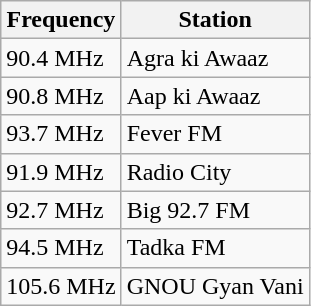<table class="wikitable floatright">
<tr>
<th>Frequency</th>
<th>Station</th>
</tr>
<tr>
<td>90.4 MHz</td>
<td>Agra ki Awaaz</td>
</tr>
<tr>
<td>90.8 MHz</td>
<td>Aap ki Awaaz</td>
</tr>
<tr>
<td>93.7 MHz</td>
<td>Fever FM</td>
</tr>
<tr>
<td>91.9 MHz</td>
<td>Radio City</td>
</tr>
<tr>
<td>92.7 MHz</td>
<td>Big 92.7 FM</td>
</tr>
<tr>
<td>94.5 MHz</td>
<td>Tadka FM</td>
</tr>
<tr>
<td>105.6 MHz</td>
<td>GNOU Gyan Vani</td>
</tr>
</table>
